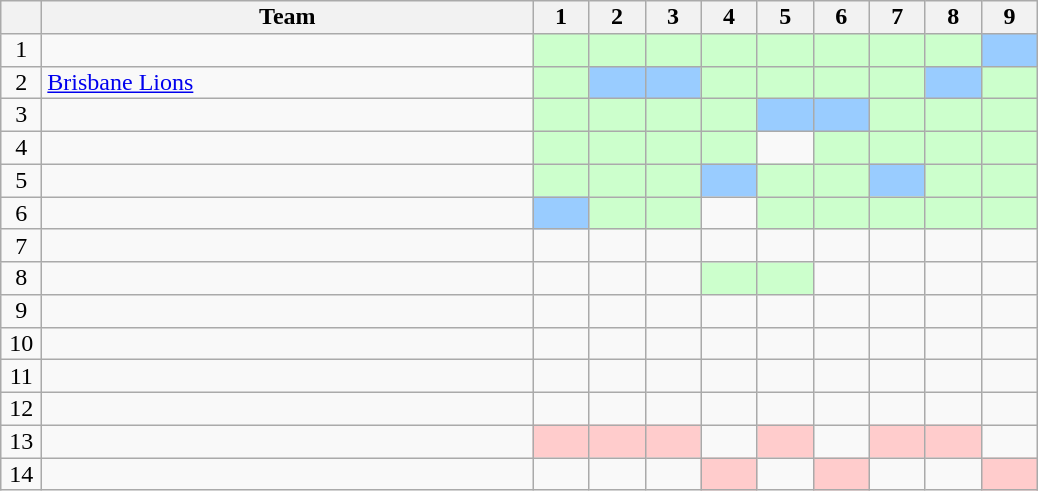<table class="wikitable sortable" style="text-align:center; line-height: 90%;">
<tr>
<th width=20 abbr="Position"></th>
<th width=320px>Team</th>
<th width=30 abbr="Round 1">1</th>
<th width=30 abbr="Round 2">2</th>
<th width=30 abbr="Round 3">3</th>
<th width=30 abbr="Round 4">4</th>
<th width=30 abbr="Round 5">5</th>
<th width=30 abbr="Round 6">6</th>
<th width=30 abbr="Round 7">7</th>
<th width=30 abbr="Round 8">8</th>
<th width=30 abbr="Round 9">9</th>
</tr>
<tr>
<td>1</td>
<td style="text-align:left"></td>
<td style="background:#ccffcc;"></td>
<td style="background:#ccffcc;"></td>
<td style="background:#ccffcc;"></td>
<td style="background:#ccffcc;"></td>
<td style="background:#ccffcc;"></td>
<td style="background:#ccffcc;"></td>
<td style="background:#ccffcc;"></td>
<td style="background:#ccffcc;"></td>
<td style="background:#99ccff;"></td>
</tr>
<tr>
<td>2</td>
<td style="text-align:left"><a href='#'>Brisbane Lions</a></td>
<td style="background:#ccffcc;"></td>
<td style="background:#99ccff;"></td>
<td style="background:#99ccff;"></td>
<td style="background:#ccffcc;"></td>
<td style="background:#ccffcc;"></td>
<td style="background:#ccffcc;"></td>
<td style="background:#ccffcc;"></td>
<td style="background:#99ccff;"></td>
<td style="background:#ccffcc;"></td>
</tr>
<tr>
<td>3</td>
<td style="text-align:left"></td>
<td style="background:#ccffcc;"></td>
<td style="background:#ccffcc;"></td>
<td style="background:#ccffcc;"></td>
<td style="background:#ccffcc;"></td>
<td style="background:#99ccff;"></td>
<td style="background:#99ccff;"></td>
<td style="background:#ccffcc;"></td>
<td style="background:#ccffcc;"></td>
<td style="background:#ccffcc;"></td>
</tr>
<tr>
<td>4</td>
<td style="text-align:left"></td>
<td style="background:#ccffcc;"></td>
<td style="background:#ccffcc;"></td>
<td style="background:#ccffcc;"></td>
<td style="background:#ccffcc;"></td>
<td></td>
<td style="background:#ccffcc;"></td>
<td style="background:#ccffcc;"></td>
<td style="background:#ccffcc;"></td>
<td style="background:#ccffcc;"></td>
</tr>
<tr>
<td>5</td>
<td style="text-align:left"></td>
<td style="background:#ccffcc;"></td>
<td style="background:#ccffcc;"></td>
<td style="background:#ccffcc;"></td>
<td style="background:#99ccff;"></td>
<td style="background:#ccffcc;"></td>
<td style="background:#ccffcc;"></td>
<td style="background:#99ccff;"></td>
<td style="background:#ccffcc;"></td>
<td style="background:#ccffcc;"></td>
</tr>
<tr>
<td>6</td>
<td style="text-align:left"></td>
<td style="background:#99ccff;"></td>
<td style="background:#ccffcc;"></td>
<td style="background:#ccffcc;"></td>
<td></td>
<td style="background:#ccffcc;"></td>
<td style="background:#ccffcc;"></td>
<td style="background:#ccffcc;"></td>
<td style="background:#ccffcc;"></td>
<td style="background:#ccffcc;"></td>
</tr>
<tr>
<td>7</td>
<td style="text-align:left"></td>
<td></td>
<td></td>
<td></td>
<td></td>
<td></td>
<td></td>
<td></td>
<td></td>
<td></td>
</tr>
<tr>
<td>8</td>
<td style="text-align:left"></td>
<td></td>
<td></td>
<td></td>
<td style="background:#ccffcc;"></td>
<td style="background:#ccffcc;"></td>
<td></td>
<td></td>
<td></td>
<td></td>
</tr>
<tr>
<td>9</td>
<td style="text-align:left"></td>
<td></td>
<td></td>
<td></td>
<td></td>
<td></td>
<td></td>
<td></td>
<td></td>
<td></td>
</tr>
<tr>
<td>10</td>
<td style="text-align:left"></td>
<td></td>
<td></td>
<td></td>
<td></td>
<td></td>
<td></td>
<td></td>
<td></td>
<td></td>
</tr>
<tr>
<td>11</td>
<td style="text-align:left"></td>
<td></td>
<td></td>
<td></td>
<td></td>
<td></td>
<td></td>
<td></td>
<td></td>
<td></td>
</tr>
<tr>
<td>12</td>
<td style="text-align:left"></td>
<td></td>
<td></td>
<td></td>
<td></td>
<td></td>
<td></td>
<td></td>
<td></td>
<td></td>
</tr>
<tr>
<td>13</td>
<td style="text-align:left"></td>
<td style="background:#ffcccc;"></td>
<td style="background:#ffcccc;"></td>
<td style="background:#ffcccc;"></td>
<td></td>
<td style="background:#ffcccc;"></td>
<td></td>
<td style="background:#ffcccc;"></td>
<td style="background:#ffcccc;"></td>
<td></td>
</tr>
<tr>
<td>14</td>
<td style="text-align:left"></td>
<td></td>
<td></td>
<td></td>
<td style="background:#ffcccc;"></td>
<td></td>
<td style="background:#ffcccc;"></td>
<td></td>
<td></td>
<td style="background:#ffcccc;"></td>
</tr>
</table>
